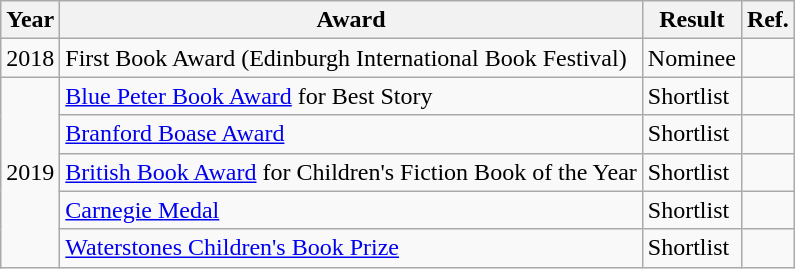<table class="wikitable sortable mw-collapsible">
<tr>
<th>Year</th>
<th>Award</th>
<th>Result</th>
<th>Ref.</th>
</tr>
<tr>
<td>2018</td>
<td>First Book Award (Edinburgh International Book Festival)</td>
<td>Nominee</td>
<td></td>
</tr>
<tr>
<td rowspan="5">2019</td>
<td><a href='#'>Blue Peter Book Award</a> for Best Story</td>
<td>Shortlist</td>
<td></td>
</tr>
<tr>
<td><a href='#'>Branford Boase Award</a></td>
<td>Shortlist</td>
<td></td>
</tr>
<tr>
<td><a href='#'>British Book Award</a> for Children's Fiction Book of the Year</td>
<td>Shortlist</td>
<td></td>
</tr>
<tr>
<td><a href='#'>Carnegie Medal</a></td>
<td>Shortlist</td>
<td></td>
</tr>
<tr>
<td><a href='#'>Waterstones Children's Book Prize</a></td>
<td>Shortlist</td>
<td></td>
</tr>
</table>
